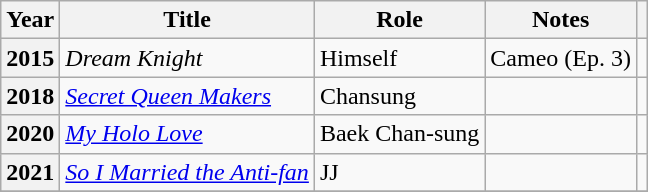<table class="wikitable  plainrowheaders">
<tr>
<th scope="col">Year</th>
<th scope="col">Title</th>
<th scope="col">Role</th>
<th scope="col">Notes</th>
<th scope="col" class="unsortable"></th>
</tr>
<tr>
<th scope="row">2015</th>
<td><em>Dream Knight</em></td>
<td>Himself</td>
<td>Cameo (Ep. 3)</td>
<td></td>
</tr>
<tr>
<th scope="row">2018</th>
<td><em><a href='#'>Secret Queen Makers</a></em></td>
<td>Chansung</td>
<td></td>
<td></td>
</tr>
<tr>
<th scope="row">2020</th>
<td><em><a href='#'>My Holo Love</a></em></td>
<td>Baek Chan-sung</td>
<td></td>
<td></td>
</tr>
<tr>
<th scope="row">2021</th>
<td><em><a href='#'>So I Married the Anti-fan</a></em></td>
<td>JJ</td>
<td></td>
<td></td>
</tr>
<tr>
</tr>
</table>
